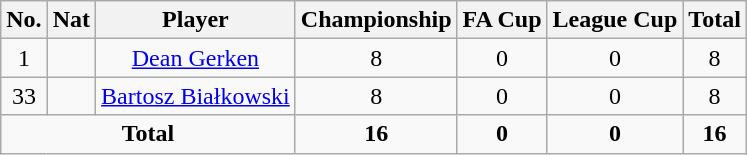<table class="wikitable" style="text-align:center">
<tr>
<th width=0%>No.</th>
<th width=0%>Nat</th>
<th width=0%>Player</th>
<th width=0%>Championship</th>
<th width=0%>FA Cup</th>
<th width=0%>League Cup</th>
<th width=0%>Total</th>
</tr>
<tr>
<td>1</td>
<td></td>
<td><a href='#'>Dean Gerken</a></td>
<td>8</td>
<td>0</td>
<td>0</td>
<td>8</td>
</tr>
<tr>
<td>33</td>
<td></td>
<td><a href='#'>Bartosz Białkowski</a></td>
<td>8</td>
<td>0</td>
<td>0</td>
<td>8</td>
</tr>
<tr>
<td colspan=3><strong>Total</strong></td>
<td><strong>16</strong></td>
<td><strong>0</strong></td>
<td><strong>0</strong></td>
<td><strong>16</strong></td>
</tr>
</table>
